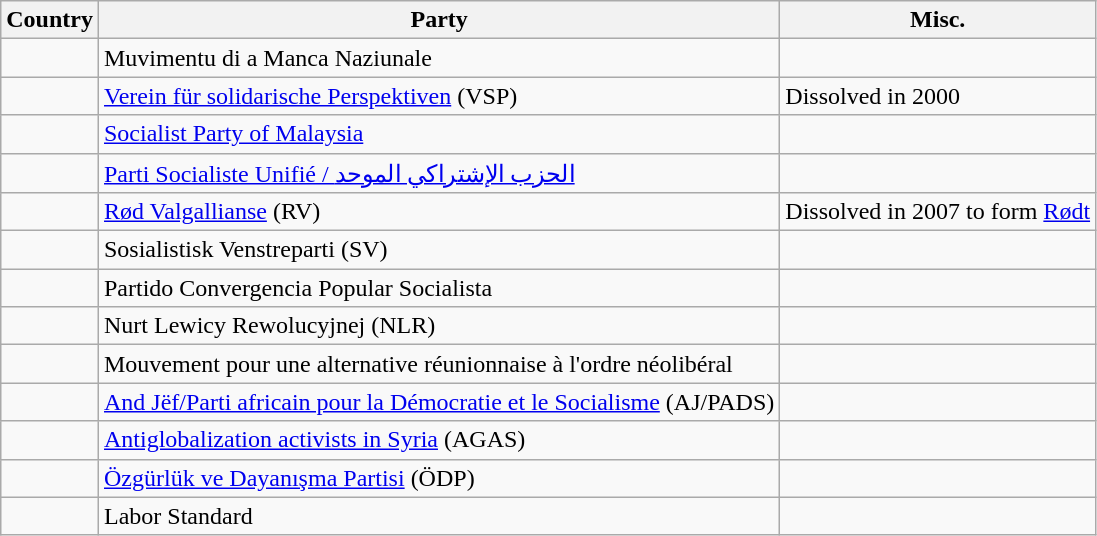<table class="wikitable">
<tr>
<th>Country</th>
<th>Party</th>
<th>Misc.</th>
</tr>
<tr>
<td></td>
<td>Muvimentu di a Manca Naziunale</td>
<td></td>
</tr>
<tr>
<td></td>
<td><a href='#'>Verein für solidarische Perspektiven</a> (VSP)</td>
<td>Dissolved in 2000</td>
</tr>
<tr>
<td></td>
<td><a href='#'>Socialist Party of Malaysia</a></td>
<td></td>
</tr>
<tr>
<td></td>
<td><a href='#'>Parti Socialiste Unifié / الحزب الإشتراكي الموحد</a></td>
<td></td>
</tr>
<tr>
<td></td>
<td><a href='#'>Rød Valgallianse</a> (RV)</td>
<td>Dissolved in 2007 to form <a href='#'>Rødt</a></td>
</tr>
<tr>
<td></td>
<td>Sosialistisk Venstreparti (SV)</td>
<td></td>
</tr>
<tr>
<td></td>
<td>Partido Convergencia Popular Socialista</td>
<td></td>
</tr>
<tr>
<td></td>
<td>Nurt Lewicy Rewolucyjnej (NLR)</td>
<td></td>
</tr>
<tr>
<td></td>
<td>Mouvement pour une alternative réunionnaise à l'ordre néolibéral</td>
<td></td>
</tr>
<tr>
<td></td>
<td><a href='#'>And Jëf/Parti africain pour la Démocratie et le Socialisme</a> (AJ/PADS)</td>
<td></td>
</tr>
<tr>
<td></td>
<td><a href='#'>Antiglobalization activists in Syria</a> (AGAS)</td>
<td></td>
</tr>
<tr>
<td></td>
<td><a href='#'>Özgürlük ve Dayanışma Partisi</a> (ÖDP)</td>
<td></td>
</tr>
<tr>
<td></td>
<td>Labor Standard</td>
<td></td>
</tr>
</table>
